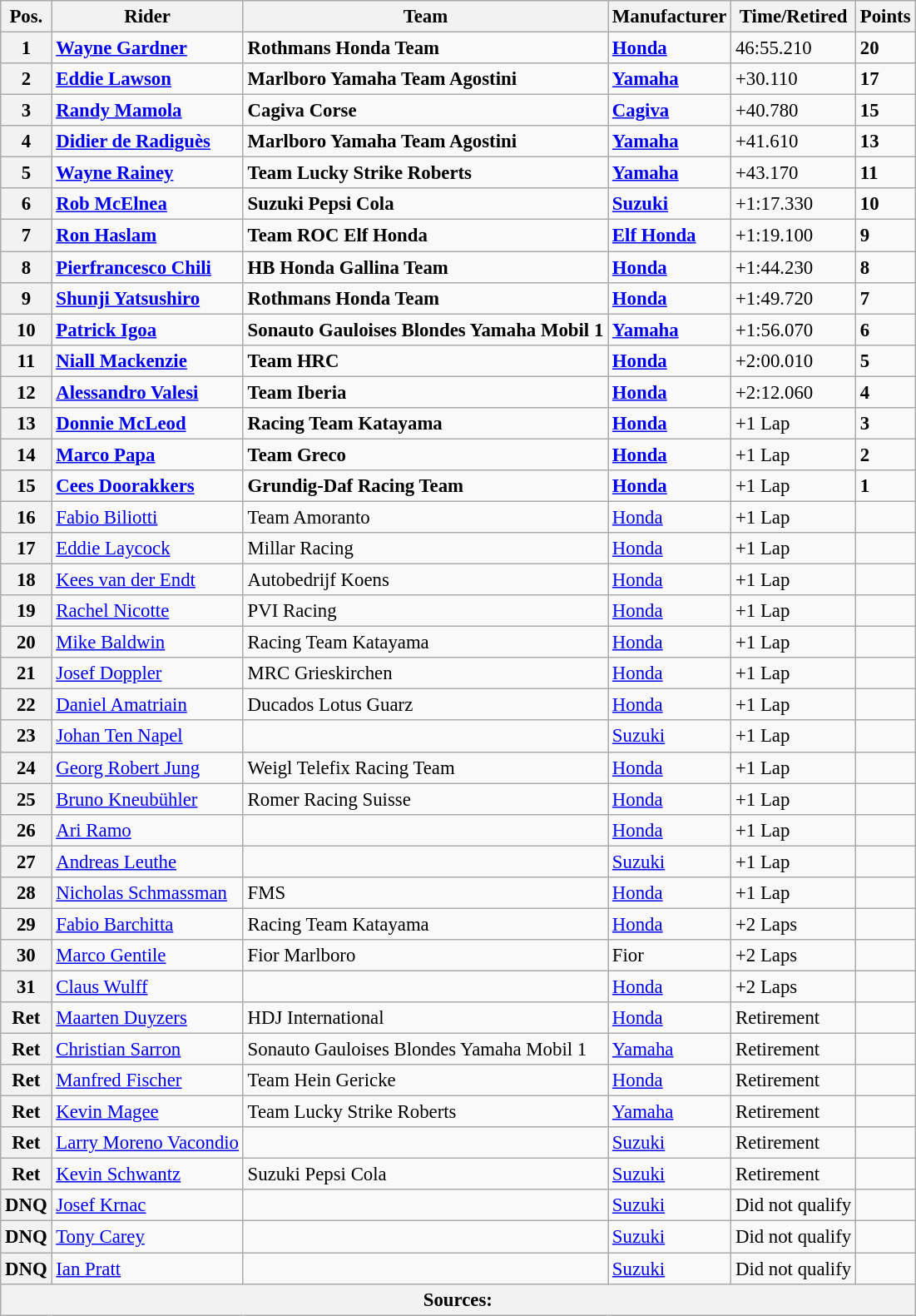<table class="wikitable" style="font-size: 95%;">
<tr>
<th>Pos.</th>
<th>Rider</th>
<th>Team</th>
<th>Manufacturer</th>
<th>Time/Retired</th>
<th>Points</th>
</tr>
<tr>
<th>1</th>
<td> <strong><a href='#'>Wayne Gardner</a></strong></td>
<td><strong>Rothmans Honda Team</strong></td>
<td><strong><a href='#'>Honda</a></strong></td>
<td>46:55.210</td>
<td><strong>20</strong></td>
</tr>
<tr>
<th>2</th>
<td> <strong><a href='#'>Eddie Lawson</a></strong></td>
<td><strong>Marlboro Yamaha Team Agostini</strong></td>
<td><strong><a href='#'>Yamaha</a></strong></td>
<td>+30.110</td>
<td><strong>17</strong></td>
</tr>
<tr>
<th>3</th>
<td> <strong><a href='#'>Randy Mamola</a></strong></td>
<td><strong>Cagiva Corse</strong></td>
<td><strong><a href='#'>Cagiva</a></strong></td>
<td>+40.780</td>
<td><strong>15</strong></td>
</tr>
<tr>
<th>4</th>
<td> <strong><a href='#'>Didier de Radiguès</a></strong></td>
<td><strong>Marlboro Yamaha Team Agostini</strong></td>
<td><strong><a href='#'>Yamaha</a></strong></td>
<td>+41.610</td>
<td><strong>13</strong></td>
</tr>
<tr>
<th>5</th>
<td> <strong><a href='#'>Wayne Rainey</a></strong></td>
<td><strong>Team Lucky Strike Roberts</strong></td>
<td><strong><a href='#'>Yamaha</a></strong></td>
<td>+43.170</td>
<td><strong>11</strong></td>
</tr>
<tr>
<th>6</th>
<td> <strong><a href='#'>Rob McElnea</a></strong></td>
<td><strong>Suzuki Pepsi Cola</strong></td>
<td><strong><a href='#'>Suzuki</a></strong></td>
<td>+1:17.330</td>
<td><strong>10</strong></td>
</tr>
<tr>
<th>7</th>
<td> <strong><a href='#'>Ron Haslam</a></strong></td>
<td><strong>Team ROC Elf Honda</strong></td>
<td><strong><a href='#'>Elf Honda</a></strong></td>
<td>+1:19.100</td>
<td><strong>9</strong></td>
</tr>
<tr>
<th>8</th>
<td> <strong><a href='#'>Pierfrancesco Chili</a></strong></td>
<td><strong>HB Honda Gallina Team</strong></td>
<td><strong><a href='#'>Honda</a></strong></td>
<td>+1:44.230</td>
<td><strong>8</strong></td>
</tr>
<tr>
<th>9</th>
<td> <strong><a href='#'>Shunji Yatsushiro</a></strong></td>
<td><strong>Rothmans Honda Team</strong></td>
<td><strong><a href='#'>Honda</a></strong></td>
<td>+1:49.720</td>
<td><strong>7</strong></td>
</tr>
<tr>
<th>10</th>
<td> <strong><a href='#'>Patrick Igoa</a></strong></td>
<td><strong>Sonauto Gauloises Blondes Yamaha Mobil 1</strong></td>
<td><strong><a href='#'>Yamaha</a></strong></td>
<td>+1:56.070</td>
<td><strong>6</strong></td>
</tr>
<tr>
<th>11</th>
<td> <strong><a href='#'>Niall Mackenzie</a></strong></td>
<td><strong>Team HRC</strong></td>
<td><strong><a href='#'>Honda</a></strong></td>
<td>+2:00.010</td>
<td><strong>5</strong></td>
</tr>
<tr>
<th>12</th>
<td> <strong><a href='#'>Alessandro Valesi</a></strong></td>
<td><strong>Team Iberia</strong></td>
<td><strong><a href='#'>Honda</a></strong></td>
<td>+2:12.060</td>
<td><strong>4</strong></td>
</tr>
<tr>
<th>13</th>
<td> <strong><a href='#'>Donnie McLeod</a></strong></td>
<td><strong>Racing Team Katayama</strong></td>
<td><strong><a href='#'>Honda</a></strong></td>
<td>+1 Lap</td>
<td><strong>3</strong></td>
</tr>
<tr>
<th>14</th>
<td> <strong><a href='#'>Marco Papa</a></strong></td>
<td><strong>Team Greco</strong></td>
<td><strong><a href='#'>Honda</a></strong></td>
<td>+1 Lap</td>
<td><strong>2</strong></td>
</tr>
<tr>
<th>15</th>
<td> <strong><a href='#'>Cees Doorakkers</a></strong></td>
<td><strong>Grundig-Daf Racing Team</strong></td>
<td><strong><a href='#'>Honda</a></strong></td>
<td>+1 Lap</td>
<td><strong>1</strong></td>
</tr>
<tr>
<th>16</th>
<td> <a href='#'>Fabio Biliotti</a></td>
<td>Team Amoranto</td>
<td><a href='#'>Honda</a></td>
<td>+1 Lap</td>
<td></td>
</tr>
<tr>
<th>17</th>
<td> <a href='#'>Eddie Laycock</a></td>
<td>Millar Racing</td>
<td><a href='#'>Honda</a></td>
<td>+1 Lap</td>
<td></td>
</tr>
<tr>
<th>18</th>
<td> <a href='#'>Kees van der Endt</a></td>
<td>Autobedrijf Koens</td>
<td><a href='#'>Honda</a></td>
<td>+1 Lap</td>
<td></td>
</tr>
<tr>
<th>19</th>
<td> <a href='#'>Rachel Nicotte</a></td>
<td>PVI Racing</td>
<td><a href='#'>Honda</a></td>
<td>+1 Lap</td>
<td></td>
</tr>
<tr>
<th>20</th>
<td> <a href='#'>Mike Baldwin</a></td>
<td>Racing Team Katayama</td>
<td><a href='#'>Honda</a></td>
<td>+1 Lap</td>
<td></td>
</tr>
<tr>
<th>21</th>
<td> <a href='#'>Josef Doppler</a></td>
<td>MRC Grieskirchen</td>
<td><a href='#'>Honda</a></td>
<td>+1 Lap</td>
<td></td>
</tr>
<tr>
<th>22</th>
<td> <a href='#'>Daniel Amatriain</a></td>
<td>Ducados Lotus Guarz</td>
<td><a href='#'>Honda</a></td>
<td>+1 Lap</td>
<td></td>
</tr>
<tr>
<th>23</th>
<td> <a href='#'>Johan Ten Napel</a></td>
<td></td>
<td><a href='#'>Suzuki</a></td>
<td>+1 Lap</td>
<td></td>
</tr>
<tr>
<th>24</th>
<td> <a href='#'>Georg Robert Jung</a></td>
<td>Weigl Telefix Racing Team</td>
<td><a href='#'>Honda</a></td>
<td>+1 Lap</td>
<td></td>
</tr>
<tr>
<th>25</th>
<td> <a href='#'>Bruno Kneubühler</a></td>
<td>Romer Racing Suisse</td>
<td><a href='#'>Honda</a></td>
<td>+1 Lap</td>
<td></td>
</tr>
<tr>
<th>26</th>
<td> <a href='#'>Ari Ramo</a></td>
<td></td>
<td><a href='#'>Honda</a></td>
<td>+1 Lap</td>
<td></td>
</tr>
<tr>
<th>27</th>
<td> <a href='#'>Andreas Leuthe</a></td>
<td></td>
<td><a href='#'>Suzuki</a></td>
<td>+1 Lap</td>
<td></td>
</tr>
<tr>
<th>28</th>
<td> <a href='#'>Nicholas Schmassman</a></td>
<td>FMS</td>
<td><a href='#'>Honda</a></td>
<td>+1 Lap</td>
<td></td>
</tr>
<tr>
<th>29</th>
<td> <a href='#'>Fabio Barchitta</a></td>
<td>Racing Team Katayama</td>
<td><a href='#'>Honda</a></td>
<td>+2 Laps</td>
<td></td>
</tr>
<tr>
<th>30</th>
<td> <a href='#'>Marco Gentile</a></td>
<td>Fior Marlboro</td>
<td>Fior</td>
<td>+2 Laps</td>
<td></td>
</tr>
<tr>
<th>31</th>
<td> <a href='#'>Claus Wulff</a></td>
<td></td>
<td><a href='#'>Honda</a></td>
<td>+2 Laps</td>
<td></td>
</tr>
<tr>
<th>Ret</th>
<td> <a href='#'>Maarten Duyzers</a></td>
<td>HDJ International</td>
<td><a href='#'>Honda</a></td>
<td>Retirement</td>
<td></td>
</tr>
<tr>
<th>Ret</th>
<td> <a href='#'>Christian Sarron</a></td>
<td>Sonauto Gauloises Blondes Yamaha Mobil 1</td>
<td><a href='#'>Yamaha</a></td>
<td>Retirement</td>
<td></td>
</tr>
<tr>
<th>Ret</th>
<td> <a href='#'>Manfred Fischer</a></td>
<td>Team Hein Gericke</td>
<td><a href='#'>Honda</a></td>
<td>Retirement</td>
<td></td>
</tr>
<tr>
<th>Ret</th>
<td> <a href='#'>Kevin Magee</a></td>
<td>Team Lucky Strike Roberts</td>
<td><a href='#'>Yamaha</a></td>
<td>Retirement</td>
<td></td>
</tr>
<tr>
<th>Ret</th>
<td> <a href='#'>Larry Moreno Vacondio</a></td>
<td></td>
<td><a href='#'>Suzuki</a></td>
<td>Retirement</td>
<td></td>
</tr>
<tr>
<th>Ret</th>
<td> <a href='#'>Kevin Schwantz</a></td>
<td>Suzuki Pepsi Cola</td>
<td><a href='#'>Suzuki</a></td>
<td>Retirement</td>
<td></td>
</tr>
<tr>
<th>DNQ</th>
<td> <a href='#'>Josef Krnac</a></td>
<td></td>
<td><a href='#'>Suzuki</a></td>
<td>Did not qualify</td>
<td></td>
</tr>
<tr>
<th>DNQ</th>
<td> <a href='#'>Tony Carey</a></td>
<td></td>
<td><a href='#'>Suzuki</a></td>
<td>Did not qualify</td>
<td></td>
</tr>
<tr>
<th>DNQ</th>
<td> <a href='#'>Ian Pratt</a></td>
<td></td>
<td><a href='#'>Suzuki</a></td>
<td>Did not qualify</td>
<td></td>
</tr>
<tr>
<th colspan=8>Sources:</th>
</tr>
</table>
